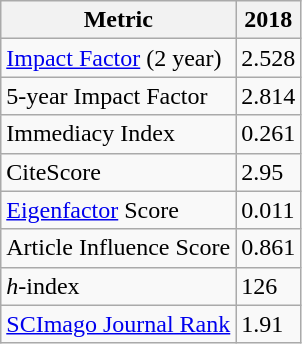<table class="wikitable">
<tr>
<th>Metric</th>
<th>2018</th>
</tr>
<tr>
<td><a href='#'>Impact Factor</a>  (2 year)</td>
<td>2.528</td>
</tr>
<tr>
<td>5-year Impact Factor</td>
<td>2.814</td>
</tr>
<tr>
<td>Immediacy Index</td>
<td>0.261</td>
</tr>
<tr>
<td>CiteScore</td>
<td>2.95</td>
</tr>
<tr>
<td><a href='#'>Eigenfactor</a> Score</td>
<td>0.011</td>
</tr>
<tr>
<td>Article Influence Score</td>
<td>0.861</td>
</tr>
<tr>
<td><em>h</em>-index</td>
<td>126</td>
</tr>
<tr>
<td><a href='#'>SCImago Journal Rank</a></td>
<td>1.91</td>
</tr>
</table>
